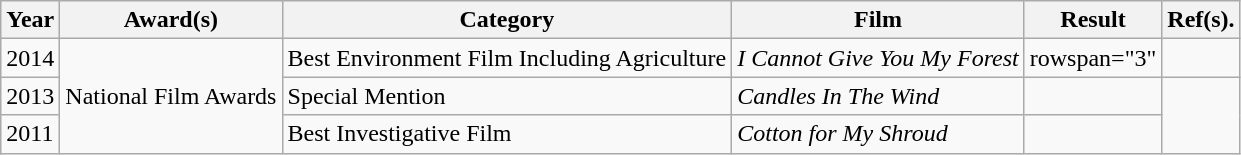<table class="wikitable">
<tr>
<th>Year</th>
<th>Award(s)</th>
<th>Category</th>
<th>Film</th>
<th>Result</th>
<th>Ref(s).</th>
</tr>
<tr>
<td>2014</td>
<td rowspan="3">National Film Awards</td>
<td>Best Environment Film Including Agriculture</td>
<td><em>I Cannot Give You My Forest</em></td>
<td>rowspan="3" </td>
<td></td>
</tr>
<tr>
<td>2013</td>
<td>Special Mention</td>
<td><em>Candles In The Wind</em></td>
<td></td>
</tr>
<tr>
<td>2011</td>
<td>Best Investigative Film</td>
<td><em>Cotton for My Shroud</em></td>
<td></td>
</tr>
</table>
